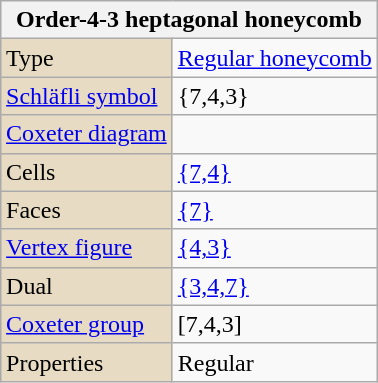<table class="wikitable" align="right" style="margin-left:10px">
<tr>
<th bgcolor=#e7dcc3 colspan=2>Order-4-3 heptagonal honeycomb</th>
</tr>
<tr>
<td bgcolor=#e7dcc3>Type</td>
<td><a href='#'>Regular honeycomb</a></td>
</tr>
<tr>
<td bgcolor=#e7dcc3><a href='#'>Schläfli symbol</a></td>
<td>{7,4,3}</td>
</tr>
<tr>
<td bgcolor=#e7dcc3><a href='#'>Coxeter diagram</a></td>
<td></td>
</tr>
<tr>
<td bgcolor=#e7dcc3>Cells</td>
<td><a href='#'>{7,4}</a> </td>
</tr>
<tr>
<td bgcolor=#e7dcc3>Faces</td>
<td><a href='#'>{7}</a></td>
</tr>
<tr>
<td bgcolor=#e7dcc3><a href='#'>Vertex figure</a></td>
<td><a href='#'>{4,3}</a></td>
</tr>
<tr>
<td bgcolor=#e7dcc3>Dual</td>
<td><a href='#'>{3,4,7}</a></td>
</tr>
<tr>
<td bgcolor=#e7dcc3><a href='#'>Coxeter group</a></td>
<td>[7,4,3]</td>
</tr>
<tr>
<td bgcolor=#e7dcc3>Properties</td>
<td>Regular</td>
</tr>
</table>
